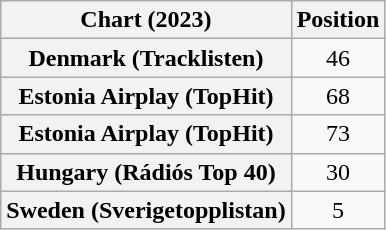<table class="wikitable sortable plainrowheaders" style="text-align:center">
<tr>
<th scope="col">Chart (2023)</th>
<th scope="col">Position</th>
</tr>
<tr>
<th scope="row">Denmark (Tracklisten)</th>
<td>46</td>
</tr>
<tr>
<th scope="row">Estonia Airplay (TopHit)</th>
<td>68</td>
</tr>
<tr>
<th scope="row">Estonia Airplay (TopHit)<br></th>
<td>73</td>
</tr>
<tr>
<th scope="row">Hungary (Rádiós Top 40)</th>
<td>30</td>
</tr>
<tr>
<th scope="row">Sweden (Sverigetopplistan)</th>
<td>5</td>
</tr>
</table>
